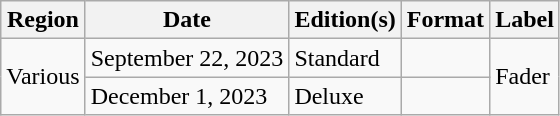<table class="wikitable">
<tr>
<th>Region</th>
<th>Date</th>
<th>Edition(s)</th>
<th>Format</th>
<th>Label</th>
</tr>
<tr>
<td rowspan="2">Various</td>
<td>September 22, 2023</td>
<td>Standard</td>
<td></td>
<td rowspan="2">Fader</td>
</tr>
<tr>
<td>December 1, 2023</td>
<td>Deluxe</td>
<td></td>
</tr>
</table>
